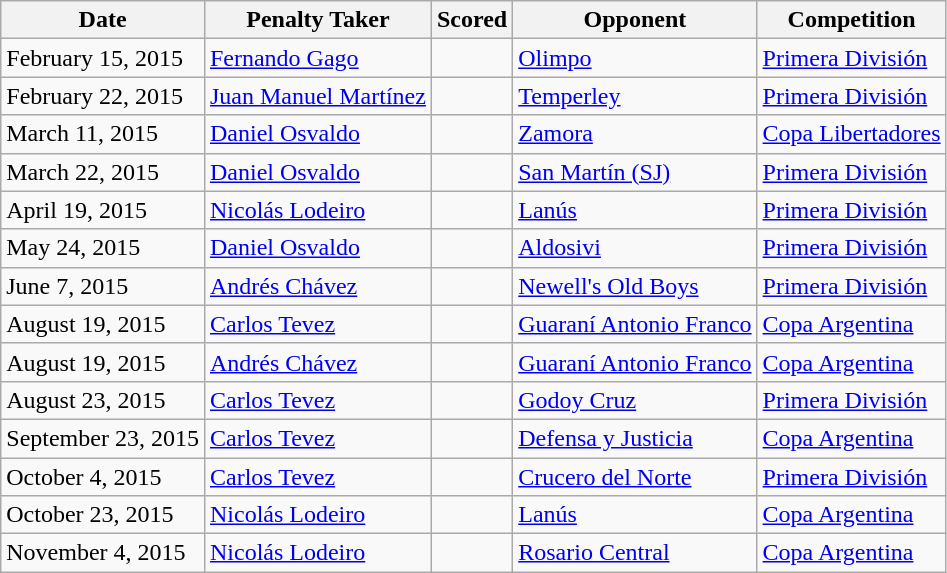<table class="wikitable">
<tr>
<th>Date</th>
<th>Penalty Taker</th>
<th>Scored</th>
<th>Opponent</th>
<th>Competition</th>
</tr>
<tr>
<td>February 15, 2015</td>
<td><a href='#'>Fernando Gago</a></td>
<td></td>
<td><a href='#'>Olimpo</a></td>
<td><a href='#'>Primera División</a></td>
</tr>
<tr>
<td>February 22, 2015</td>
<td><a href='#'>Juan Manuel Martínez</a></td>
<td></td>
<td><a href='#'>Temperley</a></td>
<td><a href='#'>Primera División</a></td>
</tr>
<tr>
<td>March 11, 2015</td>
<td><a href='#'>Daniel Osvaldo</a></td>
<td></td>
<td><a href='#'>Zamora</a></td>
<td><a href='#'>Copa Libertadores</a></td>
</tr>
<tr>
<td>March 22, 2015</td>
<td><a href='#'>Daniel Osvaldo</a></td>
<td></td>
<td><a href='#'>San Martín (SJ)</a></td>
<td><a href='#'>Primera División</a></td>
</tr>
<tr>
<td>April 19, 2015</td>
<td><a href='#'>Nicolás Lodeiro</a></td>
<td></td>
<td><a href='#'>Lanús</a></td>
<td><a href='#'>Primera División</a></td>
</tr>
<tr>
<td>May 24, 2015</td>
<td><a href='#'>Daniel Osvaldo</a></td>
<td></td>
<td><a href='#'>Aldosivi</a></td>
<td><a href='#'>Primera División</a></td>
</tr>
<tr>
<td>June 7, 2015</td>
<td><a href='#'>Andrés Chávez</a></td>
<td></td>
<td><a href='#'>Newell's Old Boys</a></td>
<td><a href='#'>Primera División</a></td>
</tr>
<tr>
<td>August 19, 2015</td>
<td><a href='#'>Carlos Tevez</a></td>
<td></td>
<td><a href='#'>Guaraní Antonio Franco</a></td>
<td><a href='#'>Copa Argentina</a></td>
</tr>
<tr>
<td>August 19, 2015</td>
<td><a href='#'>Andrés Chávez</a></td>
<td></td>
<td><a href='#'>Guaraní Antonio Franco</a></td>
<td><a href='#'>Copa Argentina</a></td>
</tr>
<tr>
<td>August 23, 2015</td>
<td><a href='#'>Carlos Tevez</a></td>
<td></td>
<td><a href='#'>Godoy Cruz</a></td>
<td><a href='#'>Primera División</a></td>
</tr>
<tr>
<td>September 23, 2015</td>
<td><a href='#'>Carlos Tevez</a></td>
<td></td>
<td><a href='#'>Defensa y Justicia</a></td>
<td><a href='#'>Copa Argentina</a></td>
</tr>
<tr>
<td>October 4, 2015</td>
<td><a href='#'>Carlos Tevez</a></td>
<td></td>
<td><a href='#'>Crucero del Norte</a></td>
<td><a href='#'>Primera División</a></td>
</tr>
<tr>
<td>October 23, 2015</td>
<td><a href='#'>Nicolás Lodeiro</a></td>
<td></td>
<td><a href='#'>Lanús</a></td>
<td><a href='#'>Copa Argentina</a></td>
</tr>
<tr>
<td>November 4, 2015</td>
<td><a href='#'>Nicolás Lodeiro</a></td>
<td></td>
<td><a href='#'>Rosario Central</a></td>
<td><a href='#'>Copa Argentina</a></td>
</tr>
</table>
